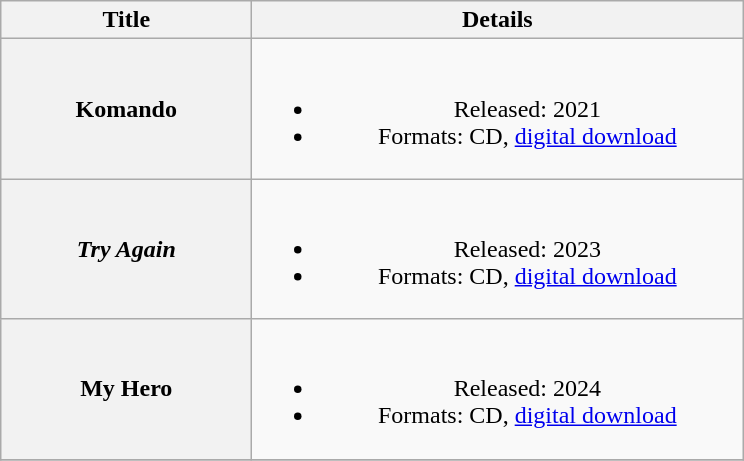<table class="wikitable sortable plainrowheaders" style="text-align:center">
<tr>
<th scope="col" style="width:10em">Title</th>
<th scope="col" style="width:20em">Details</th>
</tr>
<tr>
<th>Komando</th>
<td><br><ul><li>Released: 2021</li><li>Formats: CD, <a href='#'>digital download</a></li></ul></td>
</tr>
<tr>
<th !scope="row"><em>Try Again</em></th>
<td><br><ul><li>Released: 2023</li><li>Formats: CD, <a href='#'>digital download</a></li></ul></td>
</tr>
<tr>
<th>My Hero</th>
<td><br><ul><li>Released: 2024</li><li>Formats: CD, <a href='#'>digital download</a></li></ul></td>
</tr>
<tr>
</tr>
</table>
